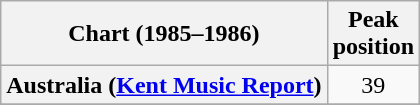<table class="wikitable sortable plainrowheaders" style="text-align:center;">
<tr>
<th>Chart (1985–1986)</th>
<th>Peak<br>position</th>
</tr>
<tr>
<th scope="row">Australia (<a href='#'>Kent Music Report</a>)</th>
<td>39</td>
</tr>
<tr>
</tr>
<tr>
</tr>
<tr>
</tr>
<tr>
</tr>
</table>
